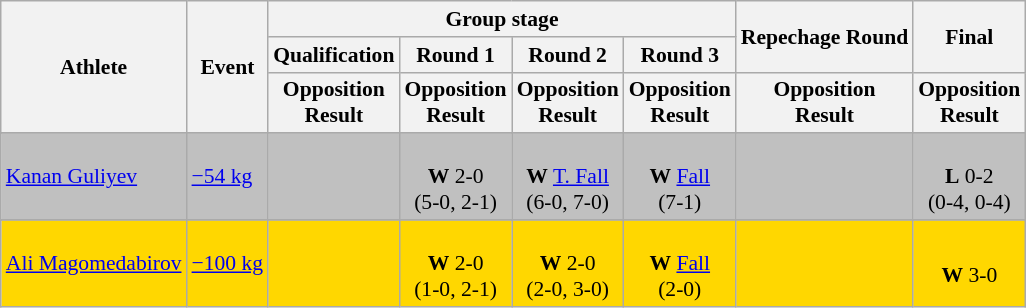<table class="wikitable" style="font-size:90%">
<tr>
<th rowspan="3">Athlete</th>
<th rowspan="3">Event</th>
<th colspan="4">Group stage</th>
<th rowspan="2">Repechage Round</th>
<th rowspan="2">Final</th>
</tr>
<tr>
<th>Qualification</th>
<th>Round 1</th>
<th>Round 2</th>
<th>Round 3</th>
</tr>
<tr>
<th>Opposition<br>Result</th>
<th>Opposition<br>Result</th>
<th>Opposition<br>Result</th>
<th>Opposition<br>Result</th>
<th>Opposition<br>Result</th>
<th>Opposition<br>Result</th>
</tr>
<tr>
</tr>
<tr bgcolor=silver>
<td><a href='#'>Kanan Guliyev</a></td>
<td><a href='#'>−54 kg</a></td>
<td></td>
<td align=center><br><strong>W</strong> 2-0<br>(5-0, 2-1)</td>
<td align=center><br><strong>W</strong> <a href='#'>T. Fall</a><br>(6-0, 7-0)</td>
<td align=center><br><strong>W</strong> <a href='#'>Fall</a><br>(7-1)</td>
<td></td>
<td align=center><br><strong>L</strong> 0-2<br>(0-4, 0-4)</td>
</tr>
<tr>
</tr>
<tr bgcolor=gold>
<td><a href='#'>Ali Magomedabirov</a></td>
<td><a href='#'>−100 kg</a></td>
<td align=center></td>
<td align=center><br><strong>W</strong> 2-0<br>(1-0, 2-1)</td>
<td align=center><br><strong>W</strong> 2-0<br>(2-0, 3-0)</td>
<td align=center><br><strong>W</strong> <a href='#'>Fall</a><br>(2-0)</td>
<td></td>
<td align=center><br><strong>W</strong> 3-0</td>
</tr>
</table>
